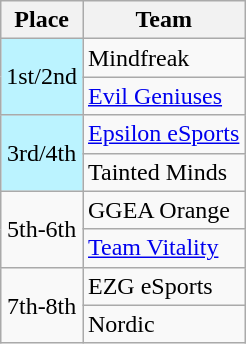<table class="wikitable" style="text-align:left">
<tr>
<th>Place</th>
<th>Team</th>
</tr>
<tr>
<td style="text-align:center; background:#BBF3FF;" rowspan="2">1st/2nd</td>
<td>Mindfreak</td>
</tr>
<tr>
<td><a href='#'>Evil Geniuses</a></td>
</tr>
<tr>
<td style="text-align:center; background:#BBF3FF;" rowspan="2">3rd/4th</td>
<td><a href='#'>Epsilon eSports</a></td>
</tr>
<tr>
<td>Tainted Minds</td>
</tr>
<tr>
<td style="text-align:center" rowspan="2">5th-6th</td>
<td>GGEA Orange</td>
</tr>
<tr>
<td><a href='#'>Team Vitality</a></td>
</tr>
<tr>
<td style="text-align:center" rowspan="2">7th-8th</td>
<td>EZG eSports</td>
</tr>
<tr>
<td>Nordic</td>
</tr>
</table>
